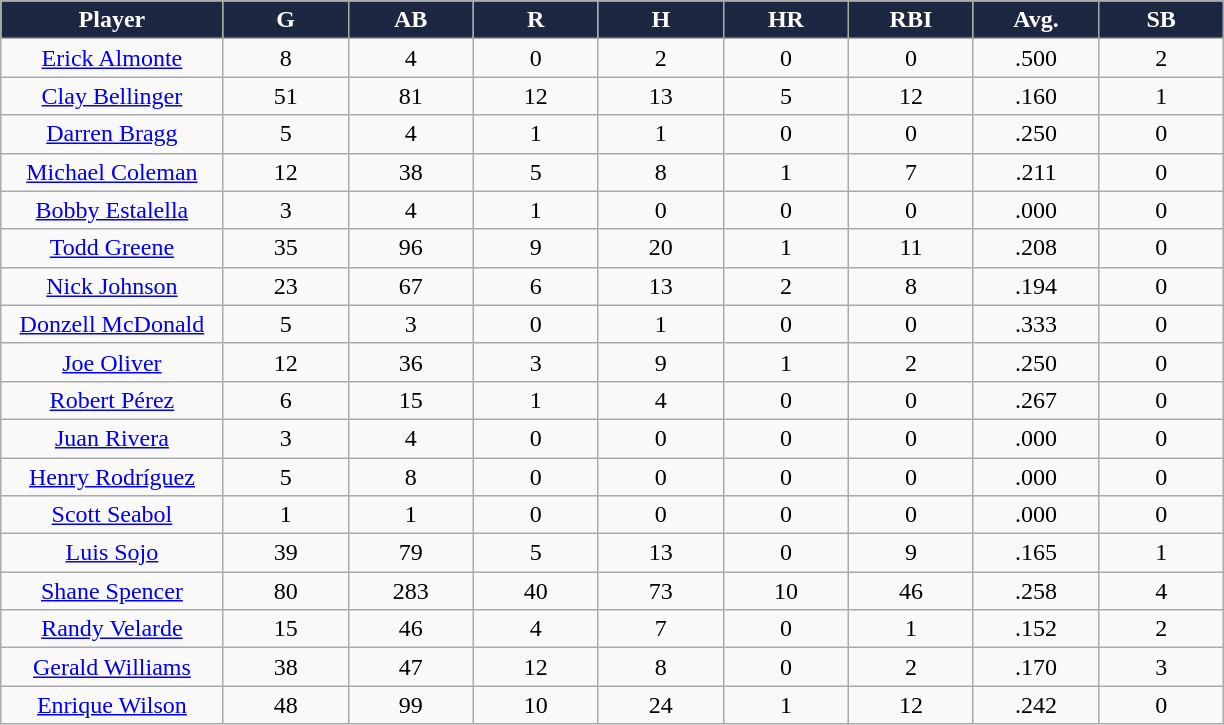<table class="wikitable sortable">
<tr>
<th style="background:#1c2841; color:white; width:16%;">Player</th>
<th style="background:#1c2841; color:white; width:9%;">G</th>
<th style="background:#1c2841; color:white; width:9%;">AB</th>
<th style="background:#1c2841; color:white; width:9%;">R</th>
<th style="background:#1c2841; color:white; width:9%;">H</th>
<th style="background:#1c2841; color:white; width:9%;">HR</th>
<th style="background:#1c2841; color:white; width:9%;">RBI</th>
<th style="background:#1c2841; color:white; width:9%;">Avg.</th>
<th style="background:#1c2841; color:white; width:9%;">SB</th>
</tr>
<tr style="text-align:center;">
<td><a href='#'>Erick Almonte</a></td>
<td>8</td>
<td>4</td>
<td>0</td>
<td>2</td>
<td>0</td>
<td>0</td>
<td>.500</td>
<td>2</td>
</tr>
<tr style="text-align:center;">
<td><a href='#'>Clay Bellinger</a></td>
<td>51</td>
<td>81</td>
<td>12</td>
<td>13</td>
<td>5</td>
<td>12</td>
<td>.160</td>
<td>1</td>
</tr>
<tr style="text-align:center;">
<td><a href='#'>Darren Bragg</a></td>
<td>5</td>
<td>4</td>
<td>1</td>
<td>1</td>
<td>0</td>
<td>0</td>
<td>.250</td>
<td>0</td>
</tr>
<tr style="text-align:center;">
<td><a href='#'>Michael Coleman</a></td>
<td>12</td>
<td>38</td>
<td>5</td>
<td>8</td>
<td>1</td>
<td>7</td>
<td>.211</td>
<td>0</td>
</tr>
<tr style="text-align:center;">
<td><a href='#'>Bobby Estalella</a></td>
<td>3</td>
<td>4</td>
<td>1</td>
<td>0</td>
<td>0</td>
<td>0</td>
<td>.000</td>
<td>0</td>
</tr>
<tr style="text-align:center;">
<td><a href='#'>Todd Greene</a></td>
<td>35</td>
<td>96</td>
<td>9</td>
<td>20</td>
<td>1</td>
<td>11</td>
<td>.208</td>
<td>0</td>
</tr>
<tr style="text-align:center;">
<td><a href='#'>Nick Johnson</a></td>
<td>23</td>
<td>67</td>
<td>6</td>
<td>13</td>
<td>2</td>
<td>8</td>
<td>.194</td>
<td>0</td>
</tr>
<tr style="text-align:center;">
<td><a href='#'>Donzell McDonald</a></td>
<td>5</td>
<td>3</td>
<td>0</td>
<td>1</td>
<td>0</td>
<td>0</td>
<td>.333</td>
<td>0</td>
</tr>
<tr style="text-align:center;">
<td><a href='#'>Joe Oliver</a></td>
<td>12</td>
<td>36</td>
<td>3</td>
<td>9</td>
<td>1</td>
<td>2</td>
<td>.250</td>
<td>0</td>
</tr>
<tr style="text-align:center;">
<td><a href='#'>Robert Pérez</a></td>
<td>6</td>
<td>15</td>
<td>1</td>
<td>4</td>
<td>0</td>
<td>0</td>
<td>.267</td>
<td>0</td>
</tr>
<tr style="text-align:center;">
<td><a href='#'>Juan Rivera</a></td>
<td>3</td>
<td>4</td>
<td>0</td>
<td>0</td>
<td>0</td>
<td>0</td>
<td>.000</td>
<td>0</td>
</tr>
<tr style="text-align:center;">
<td><a href='#'>Henry Rodríguez</a></td>
<td>5</td>
<td>8</td>
<td>0</td>
<td>0</td>
<td>0</td>
<td>0</td>
<td>.000</td>
<td>0</td>
</tr>
<tr style="text-align:center;">
<td><a href='#'>Scott Seabol</a></td>
<td>1</td>
<td>1</td>
<td>0</td>
<td>0</td>
<td>0</td>
<td>0</td>
<td>.000</td>
<td>0</td>
</tr>
<tr style="text-align:center;">
<td><a href='#'>Luis Sojo</a></td>
<td>39</td>
<td>79</td>
<td>5</td>
<td>13</td>
<td>0</td>
<td>9</td>
<td>.165</td>
<td>1</td>
</tr>
<tr style="text-align:center;">
<td><a href='#'>Shane Spencer</a></td>
<td>80</td>
<td>283</td>
<td>40</td>
<td>73</td>
<td>10</td>
<td>46</td>
<td>.258</td>
<td>4</td>
</tr>
<tr style="text-align:center;">
<td><a href='#'>Randy Velarde</a></td>
<td>15</td>
<td>46</td>
<td>4</td>
<td>7</td>
<td>0</td>
<td>1</td>
<td>.152</td>
<td>2</td>
</tr>
<tr style="text-align:center;">
<td><a href='#'>Gerald Williams</a></td>
<td>38</td>
<td>47</td>
<td>12</td>
<td>8</td>
<td>0</td>
<td>2</td>
<td>.170</td>
<td>3</td>
</tr>
<tr style="text-align:center;">
<td><a href='#'>Enrique Wilson</a></td>
<td>48</td>
<td>99</td>
<td>10</td>
<td>24</td>
<td>1</td>
<td>12</td>
<td>.242</td>
<td>0</td>
</tr>
</table>
